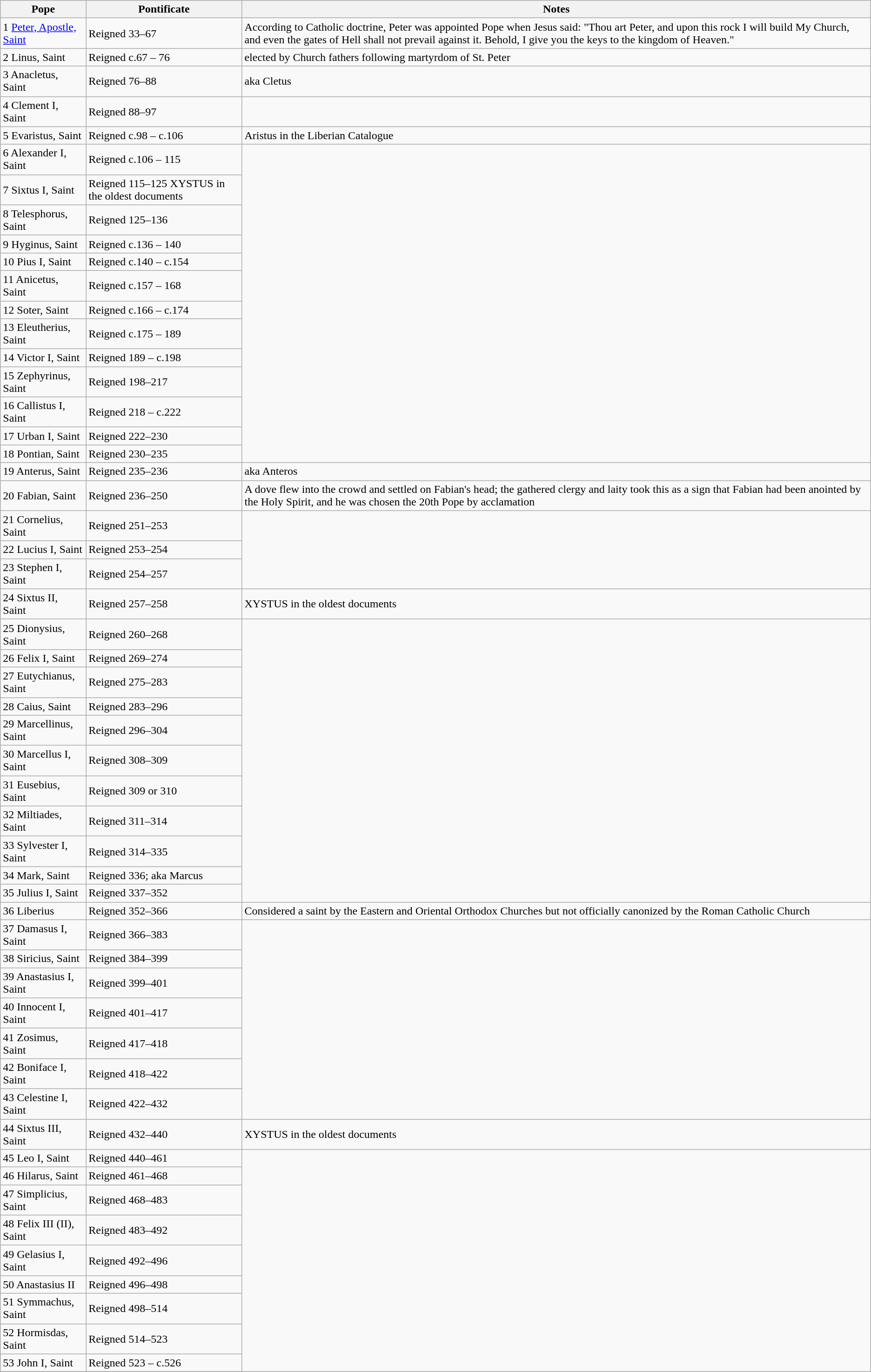<table class="wikitable">
<tr>
<th>Pope</th>
<th>Pontificate</th>
<th>Notes</th>
</tr>
<tr>
<td>1  <a href='#'>Peter, Apostle, Saint</a></td>
<td>Reigned 33–67</td>
<td>According to Catholic doctrine, Peter was appointed Pope when Jesus said: "Thou art Peter, and upon this rock I will build My Church, and even the gates of Hell shall not prevail against it. Behold, I give you the keys to the kingdom of Heaven."</td>
</tr>
<tr>
<td>2  Linus, Saint</td>
<td>Reigned c.67 – 76</td>
<td>elected by Church fathers following martyrdom of St. Peter</td>
</tr>
<tr>
<td>3  Anacletus, Saint</td>
<td>Reigned 76–88</td>
<td>aka Cletus</td>
</tr>
<tr>
<td>4  Clement I, Saint</td>
<td>Reigned 88–97</td>
</tr>
<tr>
<td>5  Evaristus, Saint</td>
<td>Reigned c.98 – c.106</td>
<td>Aristus in the Liberian Catalogue</td>
</tr>
<tr>
<td>6  Alexander I, Saint</td>
<td>Reigned c.106 – 115</td>
</tr>
<tr>
<td>7  Sixtus I, Saint</td>
<td>Reigned 115–125  XYSTUS in the oldest documents</td>
</tr>
<tr>
<td>8  Telesphorus, Saint</td>
<td>Reigned 125–136</td>
</tr>
<tr>
<td>9  Hyginus, Saint</td>
<td>Reigned c.136 – 140</td>
</tr>
<tr>
<td>10  Pius I, Saint</td>
<td>Reigned c.140 – c.154</td>
</tr>
<tr>
<td>11  Anicetus, Saint</td>
<td>Reigned c.157 – 168</td>
</tr>
<tr>
<td>12  Soter, Saint</td>
<td>Reigned c.166 – c.174</td>
</tr>
<tr>
<td>13  Eleutherius, Saint</td>
<td>Reigned c.175 – 189</td>
</tr>
<tr>
<td>14  Victor I, Saint</td>
<td>Reigned 189 – c.198</td>
</tr>
<tr>
<td>15  Zephyrinus, Saint</td>
<td>Reigned 198–217</td>
</tr>
<tr>
<td>16  Callistus I, Saint</td>
<td>Reigned 218 – c.222</td>
</tr>
<tr>
<td>17  Urban I, Saint</td>
<td>Reigned 222–230</td>
</tr>
<tr>
<td>18  Pontian, Saint</td>
<td>Reigned 230–235</td>
</tr>
<tr>
<td>19  Anterus, Saint</td>
<td>Reigned 235–236</td>
<td>aka Anteros</td>
</tr>
<tr>
<td>20  Fabian, Saint</td>
<td>Reigned 236–250</td>
<td>A dove flew into the crowd and settled on Fabian's head; the gathered clergy and laity took this as a sign that Fabian had been anointed by the Holy Spirit, and he was chosen the 20th Pope by acclamation</td>
</tr>
<tr>
<td>21  Cornelius, Saint</td>
<td>Reigned 251–253</td>
</tr>
<tr>
<td>22  Lucius I, Saint</td>
<td>Reigned 253–254</td>
</tr>
<tr>
<td>23  Stephen I, Saint</td>
<td>Reigned 254–257</td>
</tr>
<tr>
<td>24  Sixtus II, Saint</td>
<td>Reigned 257–258</td>
<td>XYSTUS in the oldest documents</td>
</tr>
<tr>
<td>25  Dionysius, Saint</td>
<td>Reigned 260–268</td>
</tr>
<tr>
<td>26  Felix I, Saint</td>
<td>Reigned 269–274</td>
</tr>
<tr>
<td>27  Eutychianus, Saint</td>
<td>Reigned 275–283</td>
</tr>
<tr>
<td>28  Caius, Saint</td>
<td>Reigned 283–296</td>
</tr>
<tr>
<td>29  Marcellinus, Saint</td>
<td>Reigned 296–304</td>
</tr>
<tr>
<td>30  Marcellus I, Saint</td>
<td>Reigned 308–309</td>
</tr>
<tr>
<td>31  Eusebius, Saint</td>
<td>Reigned 309 or 310</td>
</tr>
<tr>
<td>32  Miltiades, Saint</td>
<td>Reigned 311–314</td>
</tr>
<tr>
<td>33  Sylvester I, Saint</td>
<td>Reigned 314–335</td>
</tr>
<tr>
<td>34  Mark, Saint</td>
<td>Reigned 336; aka Marcus</td>
</tr>
<tr>
<td>35  Julius I, Saint</td>
<td>Reigned 337–352</td>
</tr>
<tr>
<td>36  Liberius</td>
<td>Reigned 352–366</td>
<td>Considered a saint by the Eastern and Oriental Orthodox Churches but not officially canonized by the Roman Catholic Church</td>
</tr>
<tr>
<td>37  Damasus I, Saint</td>
<td>Reigned 366–383</td>
</tr>
<tr>
<td>38  Siricius, Saint</td>
<td>Reigned 384–399</td>
</tr>
<tr>
<td>39  Anastasius I, Saint</td>
<td>Reigned 399–401</td>
</tr>
<tr>
<td>40  Innocent I, Saint</td>
<td>Reigned 401–417</td>
</tr>
<tr>
<td>41  Zosimus, Saint</td>
<td>Reigned 417–418</td>
</tr>
<tr>
<td>42  Boniface I, Saint</td>
<td>Reigned 418–422</td>
</tr>
<tr>
<td>43  Celestine I, Saint</td>
<td>Reigned 422–432</td>
</tr>
<tr>
<td>44  Sixtus III, Saint</td>
<td>Reigned 432–440</td>
<td>XYSTUS in the oldest documents</td>
</tr>
<tr>
<td>45  Leo I, Saint</td>
<td>Reigned 440–461</td>
</tr>
<tr>
<td>46  Hilarus, Saint</td>
<td>Reigned 461–468</td>
</tr>
<tr>
<td>47  Simplicius, Saint</td>
<td>Reigned 468–483</td>
</tr>
<tr>
<td>48  Felix III (II), Saint</td>
<td>Reigned 483–492</td>
</tr>
<tr>
<td>49  Gelasius I, Saint</td>
<td>Reigned 492–496</td>
</tr>
<tr>
<td>50  Anastasius II</td>
<td>Reigned 496–498</td>
</tr>
<tr>
<td>51  Symmachus, Saint</td>
<td>Reigned 498–514</td>
</tr>
<tr>
<td>52  Hormisdas, Saint</td>
<td>Reigned 514–523</td>
</tr>
<tr>
<td>53  John I, Saint</td>
<td>Reigned 523 – c.526</td>
</tr>
<tr>
</tr>
<tr>
</tr>
</table>
